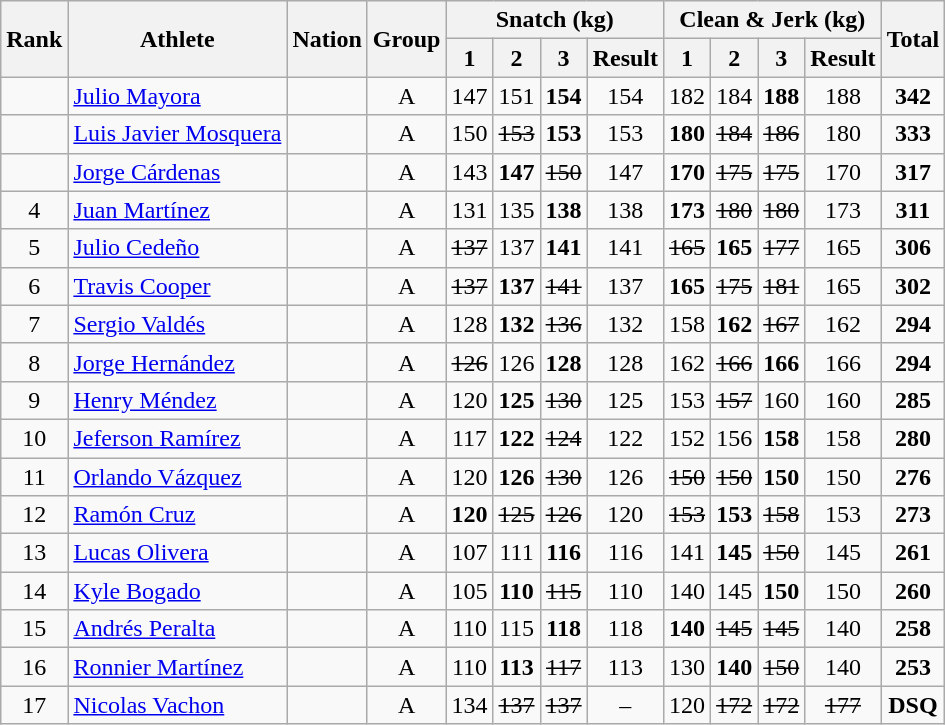<table class="wikitable sortable" style="text-align:center;">
<tr>
<th rowspan=2>Rank</th>
<th rowspan=2>Athlete</th>
<th rowspan=2>Nation</th>
<th rowspan=2>Group</th>
<th colspan=4>Snatch (kg)</th>
<th colspan=4>Clean & Jerk (kg)</th>
<th rowspan=2>Total</th>
</tr>
<tr>
<th>1</th>
<th>2</th>
<th>3</th>
<th>Result</th>
<th>1</th>
<th>2</th>
<th>3</th>
<th>Result</th>
</tr>
<tr>
<td></td>
<td align=left><a href='#'>Julio Mayora</a></td>
<td align=left></td>
<td>A</td>
<td>147</td>
<td>151</td>
<td><strong>154</strong></td>
<td>154</td>
<td>182</td>
<td>184</td>
<td><strong>188</strong></td>
<td>188</td>
<td><strong>342</strong></td>
</tr>
<tr>
<td></td>
<td align=left><a href='#'>Luis Javier Mosquera</a></td>
<td align=left></td>
<td>A</td>
<td>150</td>
<td><s>153</s></td>
<td><strong>153</strong></td>
<td>153</td>
<td><strong>180</strong></td>
<td><s>184</s></td>
<td><s>186</s></td>
<td>180</td>
<td><strong>333</strong></td>
</tr>
<tr>
<td></td>
<td align=left><a href='#'>Jorge Cárdenas</a></td>
<td align=left></td>
<td>A</td>
<td>143</td>
<td><strong>147</strong></td>
<td><s>150</s></td>
<td>147</td>
<td><strong>170</strong></td>
<td><s>175</s></td>
<td><s>175</s></td>
<td>170</td>
<td><strong>317</strong></td>
</tr>
<tr>
<td>4</td>
<td align=left><a href='#'>Juan Martínez</a></td>
<td align=left></td>
<td>A</td>
<td>131</td>
<td>135</td>
<td><strong>138</strong></td>
<td>138</td>
<td><strong>173</strong></td>
<td><s>180</s></td>
<td><s>180</s></td>
<td>173</td>
<td><strong>311</strong></td>
</tr>
<tr>
<td>5</td>
<td align=left><a href='#'>Julio Cedeño</a></td>
<td align=left></td>
<td>A</td>
<td><s>137</s></td>
<td>137</td>
<td><strong>141</strong></td>
<td>141</td>
<td><s>165</s></td>
<td><strong>165</strong></td>
<td><s>177</s></td>
<td>165</td>
<td><strong>306</strong></td>
</tr>
<tr>
<td>6</td>
<td align=left><a href='#'>Travis Cooper</a></td>
<td align=left></td>
<td>A</td>
<td><s>137</s></td>
<td><strong>137</strong></td>
<td><s>141</s></td>
<td>137</td>
<td><strong>165</strong></td>
<td><s>175</s></td>
<td><s>181</s></td>
<td>165</td>
<td><strong>302</strong></td>
</tr>
<tr>
<td>7</td>
<td align=left><a href='#'>Sergio Valdés</a></td>
<td align=left></td>
<td>A</td>
<td>128</td>
<td><strong>132</strong></td>
<td><s>136</s></td>
<td>132</td>
<td>158</td>
<td><strong>162</strong></td>
<td><s>167</s></td>
<td>162</td>
<td><strong>294</strong></td>
</tr>
<tr>
<td>8</td>
<td align=left><a href='#'>Jorge Hernández</a></td>
<td align=left></td>
<td>A</td>
<td><s>126</s></td>
<td>126</td>
<td><strong>128</strong></td>
<td>128</td>
<td>162</td>
<td><s>166</s></td>
<td><strong>166</strong></td>
<td>166</td>
<td><strong>294</strong></td>
</tr>
<tr>
<td>9</td>
<td align=left><a href='#'>Henry Méndez</a></td>
<td align=left></td>
<td>A</td>
<td>120</td>
<td><strong>125</strong></td>
<td><s>130</s></td>
<td>125</td>
<td>153</td>
<td><s>157</s></td>
<td>160</td>
<td>160</td>
<td><strong>285</strong></td>
</tr>
<tr>
<td>10</td>
<td align=left><a href='#'>Jeferson Ramírez</a></td>
<td align=left></td>
<td>A</td>
<td>117</td>
<td><strong>122</strong></td>
<td><s>124</s></td>
<td>122</td>
<td>152</td>
<td>156</td>
<td><strong>158</strong></td>
<td>158</td>
<td><strong>280</strong></td>
</tr>
<tr>
<td>11</td>
<td align=left><a href='#'>Orlando Vázquez</a></td>
<td align=left></td>
<td>A</td>
<td>120</td>
<td><strong>126</strong></td>
<td><s>130</s></td>
<td>126</td>
<td><s>150</s></td>
<td><s>150</s></td>
<td><strong>150</strong></td>
<td>150</td>
<td><strong>276</strong></td>
</tr>
<tr>
<td>12</td>
<td align=left><a href='#'>Ramón Cruz</a></td>
<td align=left></td>
<td>A</td>
<td><strong>120</strong></td>
<td><s>125</s></td>
<td><s>126</s></td>
<td>120</td>
<td><s>153</s></td>
<td><strong>153</strong></td>
<td><s>158</s></td>
<td>153</td>
<td><strong>273</strong></td>
</tr>
<tr>
<td>13</td>
<td align=left><a href='#'>Lucas Olivera</a></td>
<td align=left></td>
<td>A</td>
<td>107</td>
<td>111</td>
<td><strong>116</strong></td>
<td>116</td>
<td>141</td>
<td><strong>145</strong></td>
<td><s>150</s></td>
<td>145</td>
<td><strong>261</strong></td>
</tr>
<tr>
<td>14</td>
<td align=left><a href='#'>Kyle Bogado</a></td>
<td align=left></td>
<td>A</td>
<td>105</td>
<td><strong>110</strong></td>
<td><s>115</s></td>
<td>110</td>
<td>140</td>
<td>145</td>
<td><strong>150</strong></td>
<td>150</td>
<td><strong>260</strong></td>
</tr>
<tr>
<td>15</td>
<td align=left><a href='#'>Andrés Peralta</a></td>
<td align=left></td>
<td>A</td>
<td>110</td>
<td>115</td>
<td><strong>118</strong></td>
<td>118</td>
<td><strong>140</strong></td>
<td><s>145</s></td>
<td><s>145</s></td>
<td>140</td>
<td><strong>258</strong></td>
</tr>
<tr>
<td>16</td>
<td align=left><a href='#'>Ronnier Martínez</a></td>
<td align=left></td>
<td>A</td>
<td>110</td>
<td><strong>113</strong></td>
<td><s>117</s></td>
<td>113</td>
<td>130</td>
<td><strong>140</strong></td>
<td><s>150</s></td>
<td>140</td>
<td><strong>253</strong></td>
</tr>
<tr>
<td>17</td>
<td align=left><a href='#'>Nicolas Vachon</a></td>
<td align=left></td>
<td>A</td>
<td>134</td>
<td><s>137</s></td>
<td><s>137</s></td>
<td>–</td>
<td>120</td>
<td><s>172</s></td>
<td><s>172</s></td>
<td><s>177</s></td>
<td><strong>DSQ</strong></td>
</tr>
</table>
